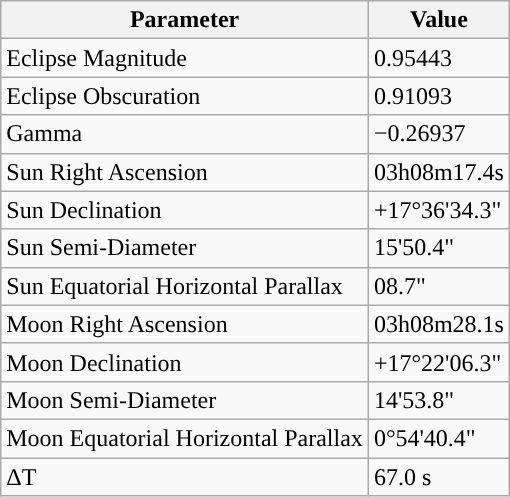<table class="wikitable">
<tr>
<th>Parameter</th>
<th>Value</th>
</tr>
<tr>
<td>Eclipse Magnitude</td>
<td>0.95443</td>
</tr>
<tr>
<td>Eclipse Obscuration</td>
<td>0.91093</td>
</tr>
<tr>
<td>Gamma</td>
<td>−0.26937</td>
</tr>
<tr>
<td>Sun Right Ascension</td>
<td>03h08m17.4s</td>
</tr>
<tr>
<td>Sun Declination</td>
<td>+17°36'34.3"</td>
</tr>
<tr>
<td>Sun Semi-Diameter</td>
<td>15'50.4"</td>
</tr>
<tr>
<td>Sun Equatorial Horizontal Parallax</td>
<td>08.7"</td>
</tr>
<tr>
<td>Moon Right Ascension</td>
<td>03h08m28.1s</td>
</tr>
<tr>
<td>Moon Declination</td>
<td>+17°22'06.3"</td>
</tr>
<tr>
<td>Moon Semi-Diameter</td>
<td>14'53.8"</td>
</tr>
<tr>
<td>Moon Equatorial Horizontal Parallax</td>
<td>0°54'40.4"</td>
</tr>
<tr>
<td>ΔT</td>
<td>67.0 s</td>
</tr>
</table>
